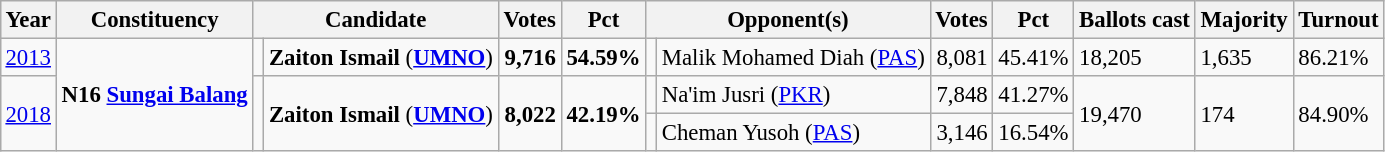<table class="wikitable" style="margin:0.5em ; font-size:95%">
<tr>
<th>Year</th>
<th>Constituency</th>
<th colspan=2>Candidate</th>
<th>Votes</th>
<th>Pct</th>
<th colspan=2>Opponent(s)</th>
<th>Votes</th>
<th>Pct</th>
<th>Ballots cast</th>
<th>Majority</th>
<th>Turnout</th>
</tr>
<tr>
<td><a href='#'>2013</a></td>
<td rowspan=3><strong>N16 <a href='#'>Sungai Balang</a></strong></td>
<td></td>
<td><strong>Zaiton Ismail</strong> (<a href='#'><strong>UMNO</strong></a>)</td>
<td align="right"><strong>9,716</strong></td>
<td><strong>54.59%</strong></td>
<td></td>
<td>Malik Mohamed Diah (<a href='#'>PAS</a>)</td>
<td align="right">8,081</td>
<td>45.41%</td>
<td>18,205</td>
<td>1,635</td>
<td>86.21%</td>
</tr>
<tr>
<td rowspan=2><a href='#'>2018</a></td>
<td rowspan=2 ></td>
<td rowspan=2><strong>Zaiton Ismail</strong> (<a href='#'><strong>UMNO</strong></a>)</td>
<td rowspan=2 align="right"><strong>8,022</strong></td>
<td rowspan=2><strong>42.19%</strong></td>
<td></td>
<td>Na'im Jusri (<a href='#'>PKR</a>)</td>
<td align="right">7,848</td>
<td>41.27%</td>
<td rowspan=2>19,470</td>
<td rowspan=2>174</td>
<td rowspan=2>84.90%</td>
</tr>
<tr>
<td></td>
<td>Cheman Yusoh (<a href='#'>PAS</a>)</td>
<td align="right">3,146</td>
<td>16.54%</td>
</tr>
</table>
